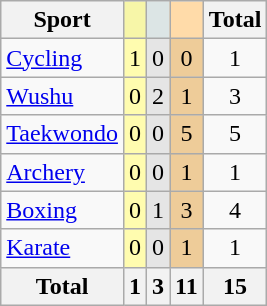<table class="wikitable sortable" style="text-align:center">
<tr>
<th width=22>Sport</th>
<td bgcolor=F7F6A8></td>
<td bgcolor=DCE5E5></td>
<td bgcolor=FFDBA9></td>
<th width=22>Total</th>
</tr>
<tr>
<td align=left><a href='#'>Cycling</a></td>
<td bgcolor=#fffcaf>1</td>
<td bgcolor=#e5e5e5>0</td>
<td bgcolor=#eecc99>0</td>
<td>1</td>
</tr>
<tr>
<td align=left><a href='#'>Wushu</a></td>
<td bgcolor=#fffcaf>0</td>
<td bgcolor=#e5e5e5>2</td>
<td bgcolor=#eecc99>1</td>
<td>3</td>
</tr>
<tr>
<td align=left><a href='#'>Taekwondo</a></td>
<td bgcolor=#fffcaf>0</td>
<td bgcolor=#e5e5e5>0</td>
<td bgcolor=#eecc99>5</td>
<td>5</td>
</tr>
<tr>
<td align=left><a href='#'>Archery</a></td>
<td bgcolor=#fffcaf>0</td>
<td bgcolor=#e5e5e5>0</td>
<td bgcolor=#eecc99>1</td>
<td>1</td>
</tr>
<tr>
<td align=left><a href='#'>Boxing</a></td>
<td bgcolor=#fffcaf>0</td>
<td bgcolor=#e5e5e5>1</td>
<td bgcolor=#eecc99>3</td>
<td>4</td>
</tr>
<tr>
<td align=left><a href='#'>Karate</a></td>
<td bgcolor=#fffcaf>0</td>
<td bgcolor=#e5e5e5>0</td>
<td bgcolor=#eecc99>1</td>
<td>1</td>
</tr>
<tr>
<th>Total</th>
<th>1</th>
<th>3</th>
<th>11</th>
<th>15</th>
</tr>
</table>
